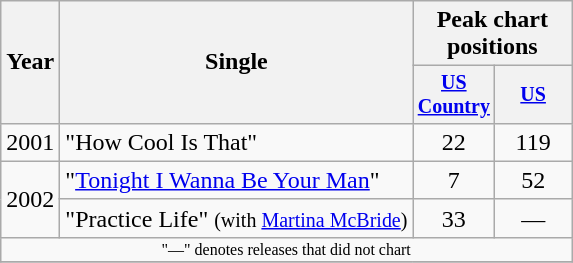<table class="wikitable" style="text-align:center;">
<tr>
<th rowspan="2">Year</th>
<th rowspan="2">Single</th>
<th colspan="2">Peak chart<br>positions</th>
</tr>
<tr style="font-size:smaller;">
<th width="45"><a href='#'>US Country</a></th>
<th width="45"><a href='#'>US</a></th>
</tr>
<tr>
<td>2001</td>
<td align="left">"How Cool Is That"</td>
<td>22</td>
<td>119</td>
</tr>
<tr>
<td rowspan="2">2002</td>
<td align="left">"<a href='#'>Tonight I Wanna Be Your Man</a>"</td>
<td>7</td>
<td>52</td>
</tr>
<tr>
<td align="left">"Practice Life" <small>(with <a href='#'>Martina McBride</a>)</small></td>
<td>33</td>
<td>—</td>
</tr>
<tr>
<td colspan="4" style="font-size:8pt">"—" denotes releases that did not chart</td>
</tr>
<tr>
</tr>
</table>
